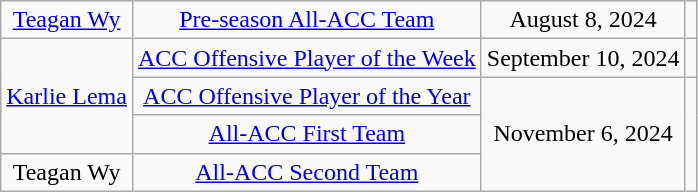<table class="wikitable sortable" style="text-align: center">
<tr>
<td><a href='#'>Teagan Wy</a></td>
<td><a href='#'>Pre-season All-ACC Team</a></td>
<td>August 8, 2024</td>
<td></td>
</tr>
<tr>
<td rowspan=3><a href='#'>Karlie Lema</a></td>
<td><a href='#'>ACC Offensive Player of the Week</a></td>
<td>September 10, 2024</td>
<td></td>
</tr>
<tr>
<td><a href='#'>ACC Offensive Player of the Year</a></td>
<td rowspan=3>November 6, 2024</td>
<td rowspan=3></td>
</tr>
<tr>
<td><a href='#'>All-ACC First Team</a></td>
</tr>
<tr>
<td>Teagan Wy</td>
<td><a href='#'>All-ACC Second Team</a></td>
</tr>
</table>
